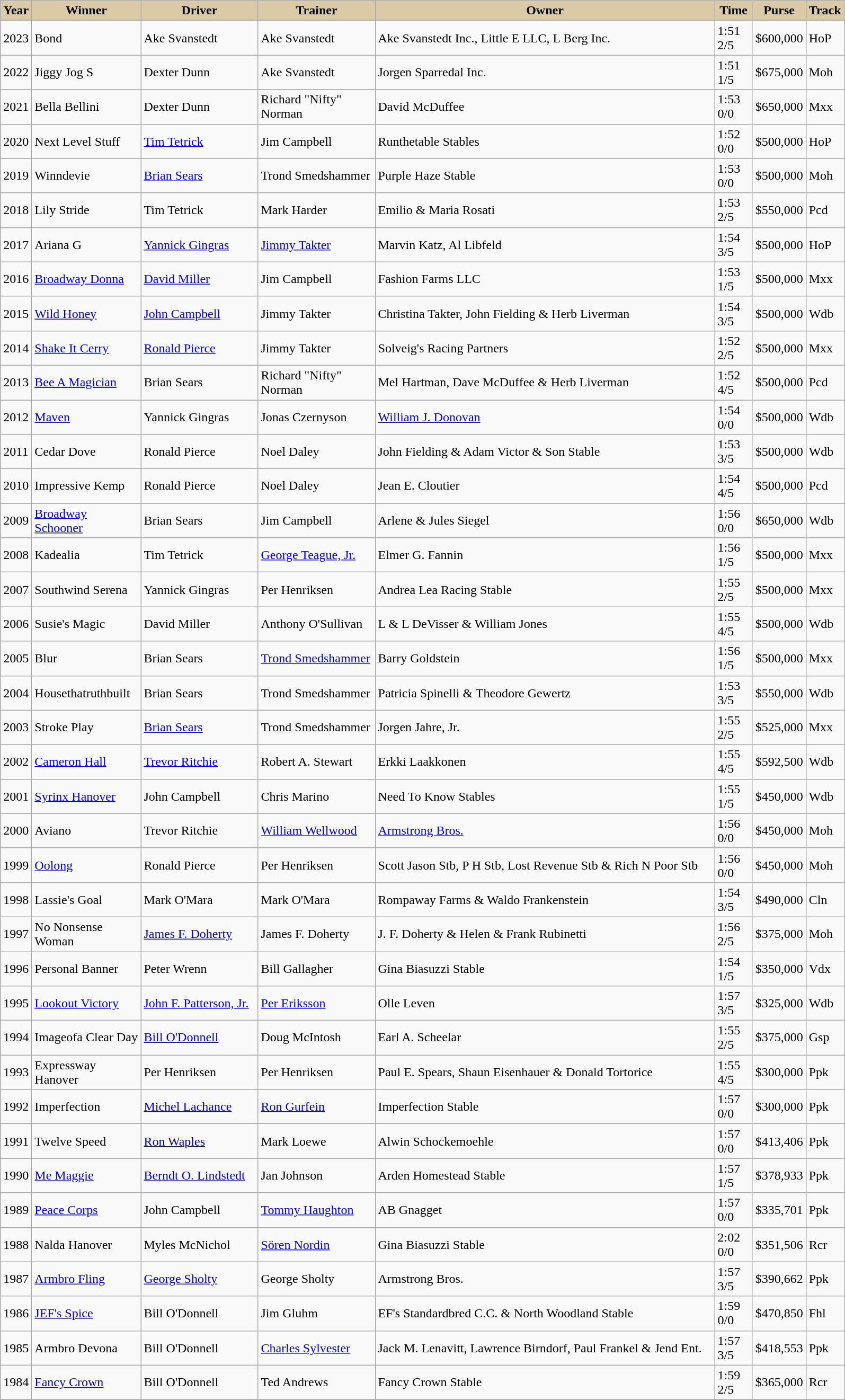<table class="wikitable sortable">
<tr>
<th style="background-color:#DACAA5; width:30px">Year<br></th>
<th style="background-color:#DACAA5; width:130px">Winner<br></th>
<th style="background-color:#DACAA5; width:140px">Driver<br></th>
<th style="background-color:#DACAA5; width:140px">Trainer<br></th>
<th style="background-color:#DACAA5; width:420px">Owner<br></th>
<th style="background-color:#DACAA5; width:40px">Time <br></th>
<th style="background-color:#DACAA5; width:40px">Purse<br></th>
<th style="background-color:#DACAA5; width:40px">Track<br></th>
</tr>
<tr>
<td>2023</td>
<td>Bond</td>
<td>Ake Svanstedt</td>
<td>Ake Svanstedt</td>
<td>Ake Svanstedt Inc., Little E LLC, L Berg Inc.</td>
<td>1:51 2/5</td>
<td>$600,000</td>
<td>HoP</td>
</tr>
<tr>
<td>2022</td>
<td>Jiggy Jog S</td>
<td>Dexter Dunn</td>
<td>Ake Svanstedt</td>
<td>Jorgen Sparredal Inc.</td>
<td>1:51 1/5</td>
<td>$675,000</td>
<td>Moh</td>
</tr>
<tr>
<td>2021</td>
<td>Bella Bellini</td>
<td>Dexter Dunn</td>
<td>Richard "Nifty" Norman</td>
<td>David McDuffee</td>
<td>1:53 0/0</td>
<td>$650,000</td>
<td>Mxx</td>
</tr>
<tr>
<td>2020</td>
<td>Next Level Stuff</td>
<td><a href='#'>Tim Tetrick</a></td>
<td>Jim Campbell</td>
<td>Runthetable Stables</td>
<td>1:52 0/0</td>
<td>$500,000</td>
<td>HoP</td>
</tr>
<tr>
<td>2019</td>
<td>Winndevie</td>
<td><a href='#'>Brian Sears</a></td>
<td>Trond Smedshammer</td>
<td>Purple Haze Stable</td>
<td>1:53 0/0</td>
<td>$500,000</td>
<td>Moh</td>
</tr>
<tr>
<td>2018</td>
<td>Lily Stride</td>
<td>Tim Tetrick</td>
<td>Mark Harder</td>
<td>Emilio & Maria Rosati</td>
<td>1:53 2/5</td>
<td>$550,000</td>
<td>Pcd</td>
</tr>
<tr>
<td>2017</td>
<td>Ariana G</td>
<td><a href='#'>Yannick Gingras</a></td>
<td><a href='#'>Jimmy Takter</a></td>
<td>Marvin Katz, Al Libfeld</td>
<td>1:54 3/5</td>
<td>$500,000</td>
<td>HoP</td>
</tr>
<tr>
<td>2016</td>
<td><a href='#'>Broadway Donna</a></td>
<td><a href='#'>David Miller</a></td>
<td>Jim Campbell</td>
<td>Fashion Farms LLC</td>
<td>1:53 1/5</td>
<td>$500,000</td>
<td>Mxx</td>
</tr>
<tr>
<td>2015</td>
<td><a href='#'>Wild Honey</a></td>
<td><a href='#'>John Campbell</a></td>
<td>Jimmy Takter</td>
<td>Christina Takter, John Fielding & Herb Liverman</td>
<td>1:54 3/5</td>
<td>$500,000</td>
<td>Wdb</td>
</tr>
<tr>
<td>2014</td>
<td><a href='#'>Shake It Cerry</a></td>
<td><a href='#'>Ronald Pierce</a></td>
<td>Jimmy Takter</td>
<td>Solveig's Racing Partners</td>
<td>1:52 2/5</td>
<td>$500,000</td>
<td>Mxx</td>
</tr>
<tr>
<td>2013</td>
<td><a href='#'>Bee A Magician</a></td>
<td>Brian Sears</td>
<td>Richard "Nifty" Norman</td>
<td>Mel Hartman, Dave McDuffee & Herb Liverman</td>
<td>1:52 4/5</td>
<td>$500,000</td>
<td>Pcd</td>
</tr>
<tr>
<td>2012</td>
<td><a href='#'>Maven</a></td>
<td>Yannick Gingras</td>
<td>Jonas Czernyson</td>
<td><a href='#'>William J. Donovan</a></td>
<td>1:54 0/0</td>
<td>$500,000</td>
<td>Wdb</td>
</tr>
<tr>
<td>2011</td>
<td>Cedar Dove</td>
<td>Ronald Pierce</td>
<td>Noel Daley</td>
<td>John Fielding & Adam Victor & Son Stable</td>
<td>1:53 3/5</td>
<td>$500,000</td>
<td>Wdb</td>
</tr>
<tr>
<td>2010</td>
<td>Impressive Kemp</td>
<td>Ronald Pierce</td>
<td>Noel Daley</td>
<td>Jean E. Cloutier</td>
<td>1:54 4/5</td>
<td>$500,000</td>
<td>Pcd</td>
</tr>
<tr>
<td>2009</td>
<td><a href='#'>Broadway Schooner</a></td>
<td>Brian Sears</td>
<td>Jim Campbell</td>
<td>Arlene & Jules Siegel</td>
<td>1:56 0/0</td>
<td>$650,000</td>
<td>Wdb</td>
</tr>
<tr>
<td>2008</td>
<td>Kadealia</td>
<td>Tim Tetrick</td>
<td><a href='#'>George Teague, Jr.</a></td>
<td>Elmer G. Fannin</td>
<td>1:56 1/5</td>
<td>$500,000</td>
<td>Mxx</td>
</tr>
<tr>
<td>2007</td>
<td>Southwind Serena</td>
<td>Yannick Gingras</td>
<td>Per Henriksen</td>
<td>Andrea Lea Racing Stable</td>
<td>1:55 2/5</td>
<td>$500,000</td>
<td>Mxx</td>
</tr>
<tr>
<td>2006</td>
<td>Susie's Magic</td>
<td>David Miller</td>
<td>Anthony O'Sullivan</td>
<td>L & L DeVisser & William Jones</td>
<td>1:55 4/5</td>
<td>$500,000</td>
<td>Wdb</td>
</tr>
<tr>
<td>2005</td>
<td>Blur</td>
<td>Brian Sears</td>
<td><a href='#'>Trond Smedshammer</a></td>
<td>Barry Goldstein</td>
<td>1:56 1/5</td>
<td>$500,000</td>
<td>Mxx</td>
</tr>
<tr>
<td>2004</td>
<td>Housethatruthbuilt</td>
<td>Brian Sears</td>
<td>Trond Smedshammer</td>
<td>Patricia Spinelli & Theodore Gewertz</td>
<td>1:53 3/5</td>
<td>$550,000</td>
<td>Wdb</td>
</tr>
<tr>
<td>2003</td>
<td>Stroke Play</td>
<td><a href='#'>Brian Sears</a></td>
<td>Trond Smedshammer</td>
<td>Jorgen Jahre, Jr.</td>
<td>1:55 2/5</td>
<td>$525,000</td>
<td>Mxx</td>
</tr>
<tr>
<td>2002</td>
<td><a href='#'>Cameron Hall</a></td>
<td><a href='#'>Trevor Ritchie</a></td>
<td>Robert A. Stewart</td>
<td>Erkki Laakkonen</td>
<td>1:55 4/5</td>
<td>$592,500</td>
<td>Wdb</td>
</tr>
<tr>
<td>2001</td>
<td><a href='#'>Syrinx Hanover</a></td>
<td>John Campbell</td>
<td>Chris Marino</td>
<td>Need To Know Stables</td>
<td>1:55 1/5</td>
<td>$450,000</td>
<td>Wdb</td>
</tr>
<tr>
<td>2000</td>
<td>Aviano</td>
<td>Trevor Ritchie</td>
<td><a href='#'>William Wellwood</a></td>
<td><a href='#'>Armstrong Bros.</a></td>
<td>1:56 0/0</td>
<td>$450,000</td>
<td>Moh</td>
</tr>
<tr>
<td>1999</td>
<td><a href='#'>Oolong</a></td>
<td>Ronald Pierce</td>
<td>Per Henriksen</td>
<td>Scott Jason Stb, P H Stb, Lost Revenue Stb & Rich N Poor Stb</td>
<td>1:56 0/0</td>
<td>$450,000</td>
<td>Moh</td>
</tr>
<tr>
<td>1998</td>
<td>Lassie's Goal</td>
<td>Mark O'Mara</td>
<td>Mark O'Mara</td>
<td>Rompaway Farms & Waldo Frankenstein</td>
<td>1:54 3/5</td>
<td>$490,000</td>
<td>Cln</td>
</tr>
<tr>
<td>1997</td>
<td>No Nonsense Woman</td>
<td><a href='#'>James F. Doherty</a></td>
<td>James F. Doherty</td>
<td>J. F. Doherty & Helen & Frank Rubinetti</td>
<td>1:56 2/5</td>
<td>$375,000</td>
<td>Moh</td>
</tr>
<tr>
<td>1996</td>
<td>Personal Banner</td>
<td>Peter Wrenn</td>
<td>Bill Gallagher</td>
<td>Gina Biasuzzi Stable</td>
<td>1:54 1/5</td>
<td>$350,000</td>
<td>Vdx</td>
</tr>
<tr>
<td>1995</td>
<td><a href='#'>Lookout Victory</a></td>
<td><a href='#'>John F. Patterson, Jr.</a></td>
<td><a href='#'>Per Eriksson</a></td>
<td>Olle Leven</td>
<td>1:57 3/5</td>
<td>$325,000</td>
<td>Wdb</td>
</tr>
<tr>
<td>1994</td>
<td>Imageofa Clear Day</td>
<td><a href='#'>Bill O'Donnell</a></td>
<td>Doug McIntosh</td>
<td>Earl A. Scheelar</td>
<td>1:55 2/5</td>
<td>$375,000</td>
<td>Gsp</td>
</tr>
<tr>
<td>1993</td>
<td>Expressway Hanover</td>
<td>Per Henriksen</td>
<td>Per Henriksen</td>
<td>Paul E. Spears, Shaun Eisenhauer & Donald Tortorice</td>
<td>1:55 4/5</td>
<td>$300,000</td>
<td>Ppk</td>
</tr>
<tr>
<td>1992</td>
<td>Imperfection</td>
<td><a href='#'>Michel Lachance</a></td>
<td><a href='#'>Ron Gurfein</a></td>
<td>Imperfection Stable</td>
<td>1:57 0/0</td>
<td>$300,000</td>
<td>Ppk</td>
</tr>
<tr>
<td>1991</td>
<td>Twelve Speed</td>
<td><a href='#'>Ron Waples</a></td>
<td>Mark Loewe</td>
<td>Alwin Schockemoehle</td>
<td>1:57 0/0</td>
<td>$413,406</td>
<td>Ppk</td>
</tr>
<tr>
<td>1990</td>
<td><a href='#'>Me Maggie</a></td>
<td><a href='#'>Berndt O. Lindstedt</a></td>
<td>Jan Johnson</td>
<td>Arden Homestead Stable</td>
<td>1:57 1/5</td>
<td>$378,933</td>
<td>Ppk</td>
</tr>
<tr>
<td>1989</td>
<td><a href='#'>Peace Corps</a></td>
<td>John Campbell</td>
<td><a href='#'>Tommy Haughton</a></td>
<td>AB Gnagget</td>
<td>1:57 0/0</td>
<td>$335,701</td>
<td>Ppk</td>
</tr>
<tr>
<td>1988</td>
<td>Nalda Hanover</td>
<td>Myles McNichol</td>
<td><a href='#'>Sören Nordin</a></td>
<td>Gina Biasuzzi Stable</td>
<td>2:02 0/0</td>
<td>$351,506</td>
<td>Rcr</td>
</tr>
<tr>
<td>1987</td>
<td><a href='#'>Armbro Fling</a></td>
<td><a href='#'>George Sholty</a></td>
<td>George Sholty</td>
<td>Armstrong Bros.</td>
<td>1:57 3/5</td>
<td>$390,662</td>
<td>Ppk</td>
</tr>
<tr>
<td>1986</td>
<td><a href='#'>JEF's Spice</a></td>
<td>Bill O'Donnell</td>
<td>Jim Gluhm</td>
<td>EF's Standardbred C.C. & North Woodland Stable</td>
<td>1:59 0/0</td>
<td>$470,850</td>
<td>Fhl</td>
</tr>
<tr>
<td>1985</td>
<td>Armbro Devona</td>
<td>Bill O'Donnell</td>
<td><a href='#'>Charles Sylvester</a></td>
<td>Jack M. Lenavitt, Lawrence Birndorf, Paul Frankel & Jend Ent.</td>
<td>1:57 3/5</td>
<td>$418,553</td>
<td>Ppk</td>
</tr>
<tr>
<td>1984</td>
<td><a href='#'>Fancy Crown</a></td>
<td>Bill O'Donnell</td>
<td>Ted Andrews</td>
<td>Fancy Crown Stable</td>
<td>1:59 2/5</td>
<td>$365,000</td>
<td>Rcr</td>
</tr>
<tr>
</tr>
</table>
